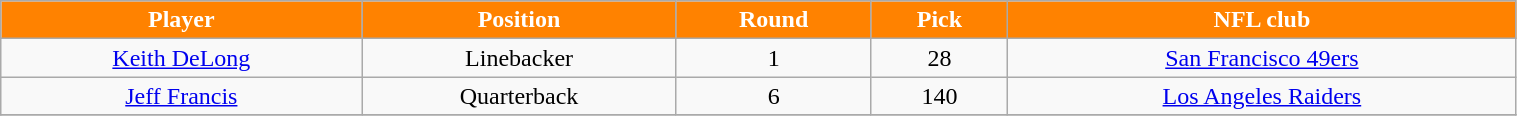<table class="wikitable" width="80%">
<tr align="center"  style="background:#FF8200;color:#FFFFFF;">
<td><strong>Player</strong></td>
<td><strong>Position</strong></td>
<td><strong>Round</strong></td>
<td><strong>Pick</strong></td>
<td><strong>NFL club</strong></td>
</tr>
<tr align="center" bgcolor="">
<td><a href='#'>Keith DeLong</a></td>
<td>Linebacker</td>
<td>1</td>
<td>28</td>
<td><a href='#'>San Francisco 49ers</a></td>
</tr>
<tr align="center" bgcolor="">
<td><a href='#'>Jeff Francis</a></td>
<td>Quarterback</td>
<td>6</td>
<td>140</td>
<td><a href='#'>Los Angeles Raiders</a></td>
</tr>
<tr align="center" bgcolor="">
</tr>
</table>
